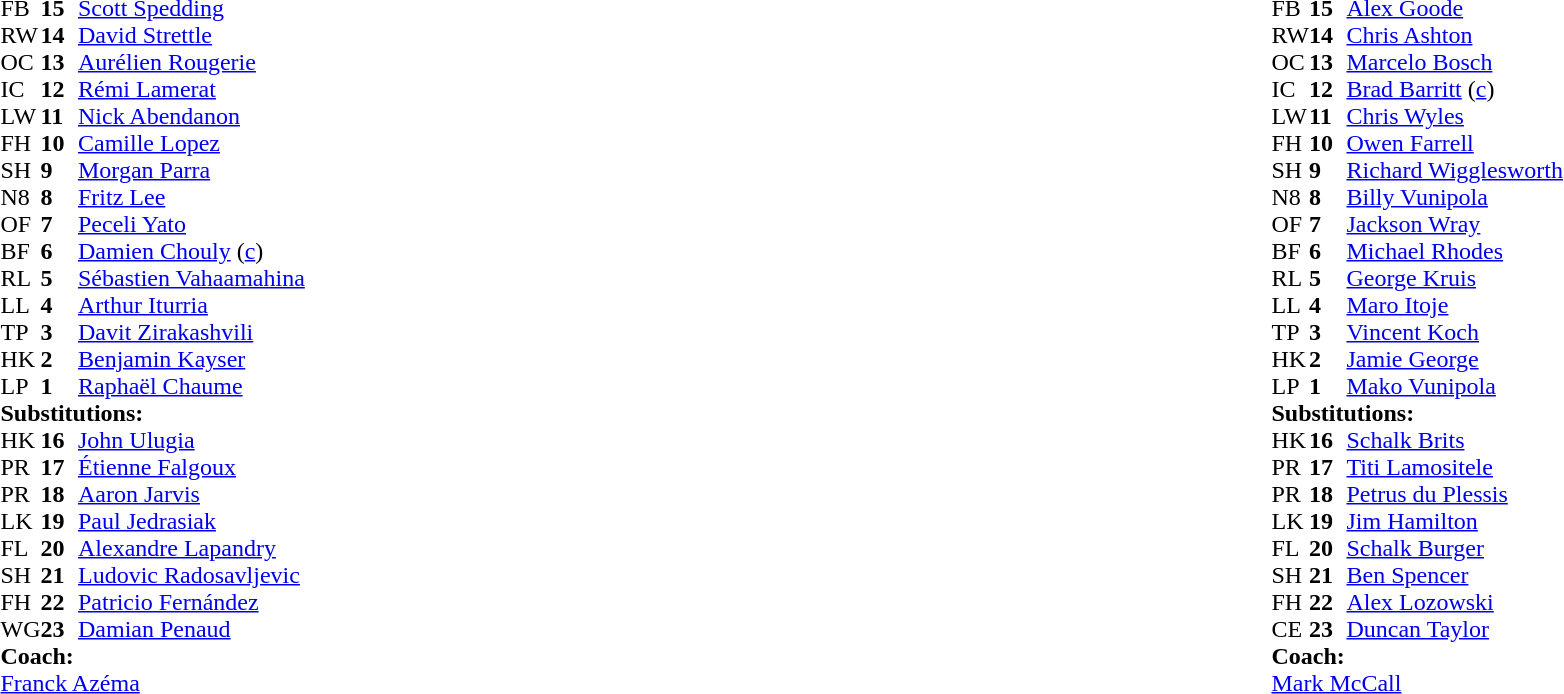<table style="width:100%;">
<tr>
<td style="vertical-align:top; width:50%"><br><table cellspacing="0" cellpadding="0">
<tr>
<th width="25"></th>
<th width="25"></th>
</tr>
<tr>
<td>FB</td>
<td><strong>15</strong></td>
<td> <a href='#'>Scott Spedding</a></td>
<td></td>
<td></td>
</tr>
<tr>
<td>RW</td>
<td><strong>14</strong></td>
<td> <a href='#'>David Strettle</a></td>
</tr>
<tr>
<td>OC</td>
<td><strong>13</strong></td>
<td> <a href='#'>Aurélien Rougerie</a></td>
<td></td>
<td></td>
</tr>
<tr>
<td>IC</td>
<td><strong>12</strong></td>
<td> <a href='#'>Rémi Lamerat</a></td>
</tr>
<tr>
<td>LW</td>
<td><strong>11</strong></td>
<td> <a href='#'>Nick Abendanon</a></td>
</tr>
<tr>
<td>FH</td>
<td><strong>10</strong></td>
<td> <a href='#'>Camille Lopez</a></td>
</tr>
<tr>
<td>SH</td>
<td><strong>9</strong></td>
<td> <a href='#'>Morgan Parra</a></td>
<td></td>
<td></td>
</tr>
<tr>
<td>N8</td>
<td><strong>8</strong></td>
<td> <a href='#'>Fritz Lee</a></td>
<td></td>
<td></td>
<td></td>
<td></td>
</tr>
<tr>
<td>OF</td>
<td><strong>7</strong></td>
<td> <a href='#'>Peceli Yato</a></td>
<td></td>
<td></td>
<td></td>
<td></td>
</tr>
<tr>
<td>BF</td>
<td><strong>6</strong></td>
<td> <a href='#'>Damien Chouly</a> (<a href='#'>c</a>)</td>
</tr>
<tr>
<td>RL</td>
<td><strong>5</strong></td>
<td> <a href='#'>Sébastien Vahaamahina</a></td>
<td></td>
<td></td>
</tr>
<tr>
<td>LL</td>
<td><strong>4</strong></td>
<td> <a href='#'>Arthur Iturria</a></td>
</tr>
<tr>
<td>TP</td>
<td><strong>3</strong></td>
<td> <a href='#'>Davit Zirakashvili</a></td>
<td></td>
<td></td>
</tr>
<tr>
<td>HK</td>
<td><strong>2</strong></td>
<td> <a href='#'>Benjamin Kayser</a></td>
<td></td>
<td></td>
</tr>
<tr>
<td>LP</td>
<td><strong>1</strong></td>
<td> <a href='#'>Raphaël Chaume</a></td>
<td></td>
<td></td>
<td></td>
<td></td>
</tr>
<tr>
<td colspan=3><strong>Substitutions:</strong></td>
</tr>
<tr>
<td>HK</td>
<td><strong>16</strong></td>
<td> <a href='#'>John Ulugia</a></td>
<td></td>
<td></td>
</tr>
<tr>
<td>PR</td>
<td><strong>17</strong></td>
<td> <a href='#'>Étienne Falgoux</a></td>
<td></td>
<td></td>
<td></td>
<td></td>
</tr>
<tr>
<td>PR</td>
<td><strong>18</strong></td>
<td> <a href='#'>Aaron Jarvis</a></td>
<td></td>
<td></td>
</tr>
<tr>
<td>LK</td>
<td><strong>19</strong></td>
<td> <a href='#'>Paul Jedrasiak</a></td>
<td></td>
<td></td>
</tr>
<tr>
<td>FL</td>
<td><strong>20</strong></td>
<td> <a href='#'>Alexandre Lapandry</a></td>
<td></td>
<td></td>
</tr>
<tr>
<td>SH</td>
<td><strong>21</strong></td>
<td> <a href='#'>Ludovic Radosavljevic</a></td>
<td></td>
<td></td>
</tr>
<tr>
<td>FH</td>
<td><strong>22</strong></td>
<td> <a href='#'>Patricio Fernández</a></td>
<td></td>
<td></td>
</tr>
<tr>
<td>WG</td>
<td><strong>23</strong></td>
<td> <a href='#'>Damian Penaud</a></td>
<td></td>
<td></td>
</tr>
<tr>
<td colspan="3"><strong>Coach:</strong></td>
</tr>
<tr>
<td colspan="4"> <a href='#'>Franck Azéma</a></td>
</tr>
</table>
</td>
<td style="vertical-align:top; width:50%"><br><table cellspacing="0" cellpadding="0" style="margin:auto">
<tr>
<th width="25"></th>
<th width="25"></th>
</tr>
<tr>
<td>FB</td>
<td><strong>15</strong></td>
<td> <a href='#'>Alex Goode</a></td>
</tr>
<tr>
<td>RW</td>
<td><strong>14</strong></td>
<td> <a href='#'>Chris Ashton</a></td>
</tr>
<tr>
<td>OC</td>
<td><strong>13</strong></td>
<td> <a href='#'>Marcelo Bosch</a></td>
</tr>
<tr>
<td>IC</td>
<td><strong>12</strong></td>
<td> <a href='#'>Brad Barritt</a> (<a href='#'>c</a>)</td>
<td></td>
<td></td>
</tr>
<tr>
<td>LW</td>
<td><strong>11</strong></td>
<td> <a href='#'>Chris Wyles</a></td>
<td></td>
<td></td>
</tr>
<tr>
<td>FH</td>
<td><strong>10</strong></td>
<td> <a href='#'>Owen Farrell</a></td>
</tr>
<tr>
<td>SH</td>
<td><strong>9</strong></td>
<td> <a href='#'>Richard Wigglesworth</a></td>
<td></td>
<td></td>
</tr>
<tr>
<td>N8</td>
<td><strong>8</strong></td>
<td> <a href='#'>Billy Vunipola</a></td>
</tr>
<tr>
<td>OF</td>
<td><strong>7</strong></td>
<td> <a href='#'>Jackson Wray</a></td>
<td></td>
<td></td>
</tr>
<tr>
<td>BF</td>
<td><strong>6</strong></td>
<td> <a href='#'>Michael Rhodes</a></td>
</tr>
<tr>
<td>RL</td>
<td><strong>5</strong></td>
<td> <a href='#'>George Kruis</a></td>
</tr>
<tr>
<td>LL</td>
<td><strong>4</strong></td>
<td> <a href='#'>Maro Itoje</a></td>
<td></td>
<td></td>
</tr>
<tr>
<td>TP</td>
<td><strong>3</strong></td>
<td> <a href='#'>Vincent Koch</a></td>
<td></td>
<td></td>
</tr>
<tr>
<td>HK</td>
<td><strong>2</strong></td>
<td> <a href='#'>Jamie George</a></td>
<td></td>
<td></td>
</tr>
<tr>
<td>LP</td>
<td><strong>1</strong></td>
<td> <a href='#'>Mako Vunipola</a></td>
<td></td>
<td></td>
</tr>
<tr>
<td colspan=3><strong>Substitutions:</strong></td>
</tr>
<tr>
<td>HK</td>
<td><strong>16</strong></td>
<td> <a href='#'>Schalk Brits</a></td>
<td></td>
<td></td>
</tr>
<tr>
<td>PR</td>
<td><strong>17</strong></td>
<td> <a href='#'>Titi Lamositele</a></td>
<td></td>
<td></td>
</tr>
<tr>
<td>PR</td>
<td><strong>18</strong></td>
<td> <a href='#'>Petrus du Plessis</a></td>
<td></td>
<td></td>
</tr>
<tr>
<td>LK</td>
<td><strong>19</strong></td>
<td> <a href='#'>Jim Hamilton</a></td>
<td></td>
<td></td>
</tr>
<tr>
<td>FL</td>
<td><strong>20</strong></td>
<td> <a href='#'>Schalk Burger</a></td>
<td></td>
<td></td>
</tr>
<tr>
<td>SH</td>
<td><strong>21</strong></td>
<td> <a href='#'>Ben Spencer</a></td>
<td></td>
<td></td>
</tr>
<tr>
<td>FH</td>
<td><strong>22</strong></td>
<td> <a href='#'>Alex Lozowski</a></td>
<td></td>
<td></td>
</tr>
<tr>
<td>CE</td>
<td><strong>23</strong></td>
<td> <a href='#'>Duncan Taylor</a></td>
<td></td>
<td></td>
</tr>
<tr>
<td colspan="3"><strong>Coach:</strong></td>
</tr>
<tr>
<td colspan="4"> <a href='#'>Mark McCall</a></td>
</tr>
</table>
</td>
</tr>
</table>
